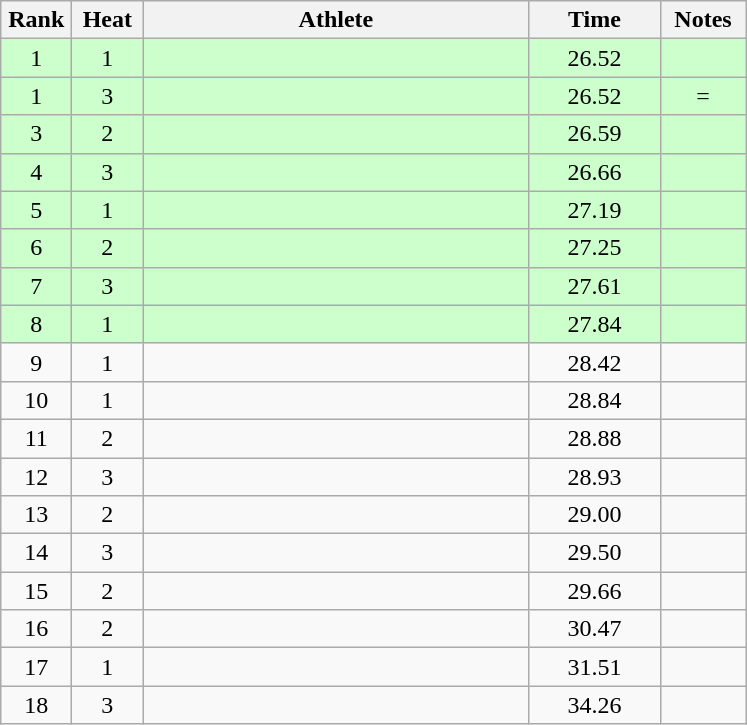<table class="wikitable" style="text-align:center">
<tr>
<th width=40>Rank</th>
<th width=40>Heat</th>
<th width=250>Athlete</th>
<th width=80>Time</th>
<th width=50>Notes</th>
</tr>
<tr bgcolor=ccffcc>
<td>1</td>
<td>1</td>
<td align=left></td>
<td>26.52</td>
<td></td>
</tr>
<tr bgcolor=ccffcc>
<td>1</td>
<td>3</td>
<td align=left></td>
<td>26.52</td>
<td>=</td>
</tr>
<tr bgcolor=ccffcc>
<td>3</td>
<td>2</td>
<td align=left></td>
<td>26.59</td>
<td></td>
</tr>
<tr bgcolor=ccffcc>
<td>4</td>
<td>3</td>
<td align=left></td>
<td>26.66</td>
<td></td>
</tr>
<tr bgcolor=ccffcc>
<td>5</td>
<td>1</td>
<td align=left></td>
<td>27.19</td>
<td></td>
</tr>
<tr bgcolor=ccffcc>
<td>6</td>
<td>2</td>
<td align=left></td>
<td>27.25</td>
<td></td>
</tr>
<tr bgcolor=ccffcc>
<td>7</td>
<td>3</td>
<td align=left></td>
<td>27.61</td>
<td></td>
</tr>
<tr bgcolor=ccffcc>
<td>8</td>
<td>1</td>
<td align=left></td>
<td>27.84</td>
<td></td>
</tr>
<tr>
<td>9</td>
<td>1</td>
<td align=left></td>
<td>28.42</td>
<td></td>
</tr>
<tr>
<td>10</td>
<td>1</td>
<td align=left></td>
<td>28.84</td>
<td></td>
</tr>
<tr>
<td>11</td>
<td>2</td>
<td align=left></td>
<td>28.88</td>
<td></td>
</tr>
<tr>
<td>12</td>
<td>3</td>
<td align=left></td>
<td>28.93</td>
<td></td>
</tr>
<tr>
<td>13</td>
<td>2</td>
<td align=left></td>
<td>29.00</td>
<td></td>
</tr>
<tr>
<td>14</td>
<td>3</td>
<td align=left></td>
<td>29.50</td>
<td></td>
</tr>
<tr>
<td>15</td>
<td>2</td>
<td align=left></td>
<td>29.66</td>
<td></td>
</tr>
<tr>
<td>16</td>
<td>2</td>
<td align=left></td>
<td>30.47</td>
<td></td>
</tr>
<tr>
<td>17</td>
<td>1</td>
<td align=left></td>
<td>31.51</td>
<td></td>
</tr>
<tr>
<td>18</td>
<td>3</td>
<td align=left></td>
<td>34.26</td>
<td></td>
</tr>
</table>
